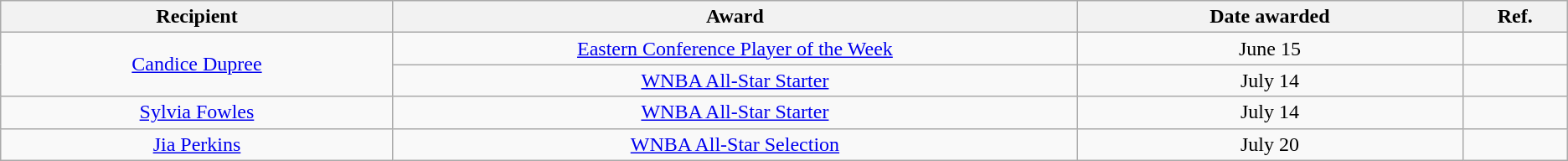<table class="wikitable sortable sortable" style="text-align: center">
<tr>
<th style="width:5%;">Recipient</th>
<th style="width:9%;">Award</th>
<th style="width:5%;">Date awarded</th>
<th style="width:1%;" class="unsortable">Ref.</th>
</tr>
<tr>
<td rowspan=2><a href='#'>Candice Dupree</a></td>
<td><a href='#'>Eastern Conference Player of the Week</a></td>
<td>June 15</td>
<td></td>
</tr>
<tr>
<td><a href='#'>WNBA All-Star Starter</a></td>
<td>July 14</td>
<td></td>
</tr>
<tr>
<td><a href='#'>Sylvia Fowles</a></td>
<td><a href='#'>WNBA All-Star Starter</a></td>
<td>July 14</td>
<td></td>
</tr>
<tr>
<td><a href='#'>Jia Perkins</a></td>
<td><a href='#'>WNBA All-Star Selection</a></td>
<td>July 20</td>
<td></td>
</tr>
</table>
